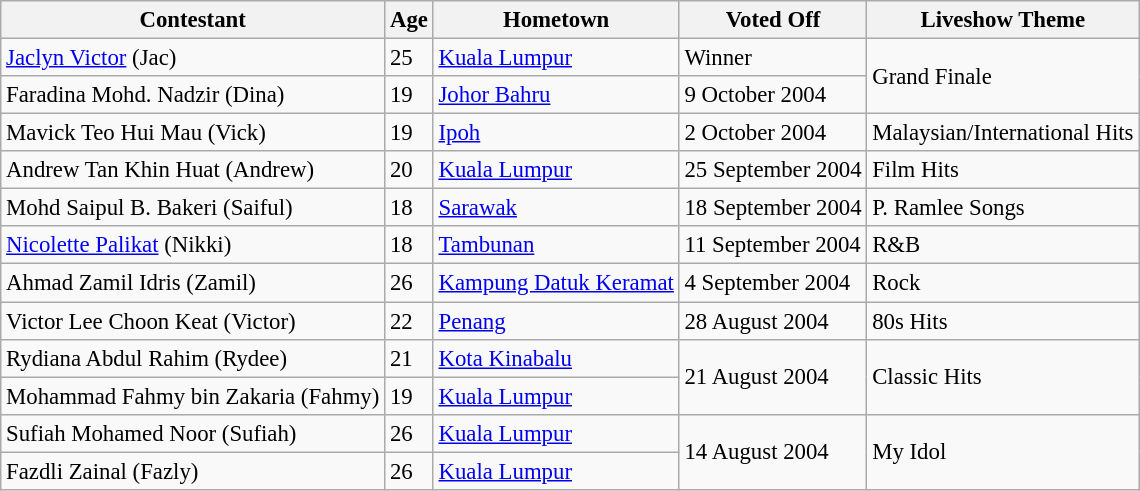<table class="wikitable" style="font-size:95%;">
<tr>
<th>Contestant</th>
<th>Age</th>
<th>Hometown</th>
<th>Voted Off</th>
<th>Liveshow Theme</th>
</tr>
<tr>
<td><a href='#'>Jaclyn Victor</a> (Jac)</td>
<td>25</td>
<td><a href='#'>Kuala Lumpur</a></td>
<td>Winner</td>
<td rowspan = "2">Grand Finale</td>
</tr>
<tr>
<td>Faradina Mohd. Nadzir (Dina)</td>
<td>19</td>
<td><a href='#'>Johor Bahru</a></td>
<td>9 October 2004</td>
</tr>
<tr>
<td>Mavick Teo Hui Mau (Vick)</td>
<td>19</td>
<td><a href='#'>Ipoh</a></td>
<td>2 October 2004</td>
<td>Malaysian/International Hits</td>
</tr>
<tr>
<td>Andrew Tan Khin Huat (Andrew)</td>
<td>20</td>
<td><a href='#'>Kuala Lumpur</a></td>
<td>25 September 2004</td>
<td>Film Hits</td>
</tr>
<tr>
<td>Mohd Saipul B. Bakeri (Saiful)</td>
<td>18</td>
<td><a href='#'>Sarawak</a></td>
<td>18 September 2004</td>
<td>P. Ramlee Songs</td>
</tr>
<tr>
<td><a href='#'>Nicolette Palikat</a> (Nikki)</td>
<td>18</td>
<td><a href='#'>Tambunan</a></td>
<td>11 September 2004</td>
<td>R&B</td>
</tr>
<tr>
<td>Ahmad Zamil Idris (Zamil)</td>
<td>26</td>
<td><a href='#'>Kampung Datuk Keramat</a></td>
<td>4 September 2004</td>
<td>Rock</td>
</tr>
<tr>
<td>Victor Lee Choon Keat (Victor)</td>
<td>22</td>
<td><a href='#'>Penang</a></td>
<td>28 August 2004</td>
<td>80s Hits</td>
</tr>
<tr>
<td>Rydiana Abdul Rahim (Rydee)</td>
<td>21</td>
<td><a href='#'>Kota Kinabalu</a></td>
<td rowspan="2">21 August 2004</td>
<td rowspan="2">Classic Hits</td>
</tr>
<tr>
<td>Mohammad Fahmy bin Zakaria (Fahmy)</td>
<td>19</td>
<td><a href='#'>Kuala Lumpur</a></td>
</tr>
<tr>
<td>Sufiah Mohamed Noor (Sufiah)</td>
<td>26</td>
<td><a href='#'>Kuala Lumpur</a></td>
<td rowspan="2">14 August 2004</td>
<td rowspan="2">My Idol</td>
</tr>
<tr>
<td>Fazdli Zainal (Fazly)</td>
<td>26</td>
<td><a href='#'>Kuala Lumpur</a></td>
</tr>
</table>
